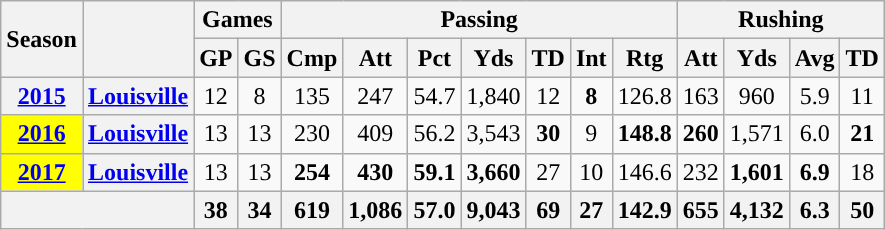<table class=wikitable style="text-align:center;">
<tr>
<th rowspan="2">Season</th>
<th rowspan="2"></th>
<th colspan="2">Games</th>
<th colspan="7">Passing</th>
<th colspan="4">Rushing</th>
</tr>
<tr>
<th>GP</th>
<th>GS</th>
<th>Cmp</th>
<th>Att</th>
<th>Pct</th>
<th>Yds</th>
<th>TD</th>
<th>Int</th>
<th>Rtg</th>
<th>Att</th>
<th>Yds</th>
<th>Avg</th>
<th>TD</th>
</tr>
<tr>
<th><a href='#'>2015</a></th>
<th><a href='#'>Louisville</a></th>
<td>12</td>
<td>8</td>
<td>135</td>
<td>247</td>
<td>54.7</td>
<td>1,840</td>
<td>12</td>
<td><strong>8</strong></td>
<td>126.8</td>
<td>163</td>
<td>960</td>
<td>5.9</td>
<td>11</td>
</tr>
<tr>
<th style="background:#ffff00;"><a href='#'>2016</a></th>
<th><a href='#'>Louisville</a></th>
<td>13</td>
<td>13</td>
<td>230</td>
<td>409</td>
<td>56.2</td>
<td>3,543</td>
<td><strong>30</strong></td>
<td>9</td>
<td><strong>148.8</strong></td>
<td><strong>260</strong></td>
<td>1,571</td>
<td>6.0</td>
<td><strong>21</strong></td>
</tr>
<tr>
<th style="background:#ffff00;"><a href='#'>2017</a></th>
<th><a href='#'>Louisville</a></th>
<td>13</td>
<td>13</td>
<td><strong>254</strong></td>
<td><strong>430</strong></td>
<td><strong>59.1</strong></td>
<td><strong>3,660</strong></td>
<td>27</td>
<td>10</td>
<td>146.6</td>
<td>232</td>
<td><strong>1,601</strong></td>
<td><strong>6.9</strong></td>
<td>18</td>
</tr>
<tr>
<th colspan="2"></th>
<th>38</th>
<th>34</th>
<th>619</th>
<th>1,086</th>
<th>57.0</th>
<th>9,043</th>
<th>69</th>
<th>27</th>
<th>142.9</th>
<th>655</th>
<th>4,132</th>
<th>6.3</th>
<th>50</th>
</tr>
</table>
